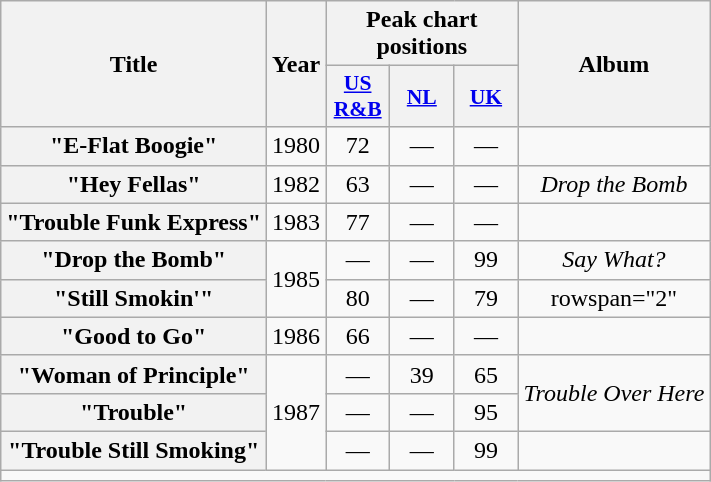<table class="wikitable plainrowheaders" style="text-align:center;">
<tr>
<th rowspan="2">Title</th>
<th rowspan="2">Year</th>
<th colspan="3">Peak chart positions</th>
<th rowspan="2">Album</th>
</tr>
<tr>
<th scope="col" style="width:2.5em;font-size:90%;"><a href='#'>US<br>R&B</a><br></th>
<th scope="col" style="width:2.5em;font-size:90%;"><a href='#'>NL</a><br></th>
<th scope="col" style="width:2.5em;font-size:90%;"><a href='#'>UK</a><br></th>
</tr>
<tr>
<th scope="row">"E-Flat Boogie"</th>
<td>1980</td>
<td>72</td>
<td>—</td>
<td>—</td>
<td></td>
</tr>
<tr>
<th scope="row">"Hey Fellas"</th>
<td>1982</td>
<td>63</td>
<td>—</td>
<td>—</td>
<td><em>Drop the Bomb</em></td>
</tr>
<tr>
<th scope="row">"Trouble Funk Express"</th>
<td>1983</td>
<td>77</td>
<td>—</td>
<td>—</td>
<td></td>
</tr>
<tr>
<th scope="row">"Drop the Bomb"</th>
<td rowspan="2">1985</td>
<td>—</td>
<td>—</td>
<td>99</td>
<td><em>Say What?</em></td>
</tr>
<tr>
<th scope="row">"Still Smokin'"</th>
<td>80</td>
<td>—</td>
<td>79</td>
<td>rowspan="2" </td>
</tr>
<tr>
<th scope="row">"Good to Go"</th>
<td>1986</td>
<td>66</td>
<td>—</td>
<td>—</td>
</tr>
<tr>
<th scope="row">"Woman of Principle"</th>
<td rowspan="3">1987</td>
<td>—</td>
<td>39</td>
<td>65</td>
<td rowspan="2"><em>Trouble Over Here</em></td>
</tr>
<tr>
<th scope="row">"Trouble"</th>
<td>—</td>
<td>—</td>
<td>95</td>
</tr>
<tr>
<th scope="row">"Trouble Still Smoking"</th>
<td>—</td>
<td>—</td>
<td>99</td>
<td></td>
</tr>
<tr>
<td colspan="6"></td>
</tr>
</table>
